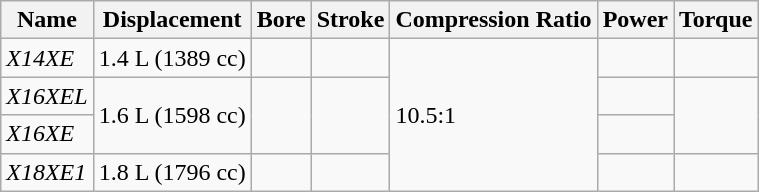<table class=wikitable>
<tr>
<th>Name</th>
<th>Displacement</th>
<th>Bore</th>
<th>Stroke</th>
<th>Compression Ratio</th>
<th>Power</th>
<th>Torque</th>
</tr>
<tr>
<td><em>X14XE</em></td>
<td>1.4 L (1389 cc)</td>
<td></td>
<td></td>
<td rowspan=4>10.5:1</td>
<td></td>
<td></td>
</tr>
<tr>
<td><em>X16XEL</em></td>
<td rowspan=2>1.6 L (1598 cc)</td>
<td rowspan=2></td>
<td rowspan=2></td>
<td></td>
<td rowspan=2></td>
</tr>
<tr>
<td><em>X16XE</em></td>
<td></td>
</tr>
<tr>
<td><em>X18XE1</em></td>
<td>1.8 L (1796 cc)</td>
<td></td>
<td></td>
<td></td>
<td></td>
</tr>
</table>
